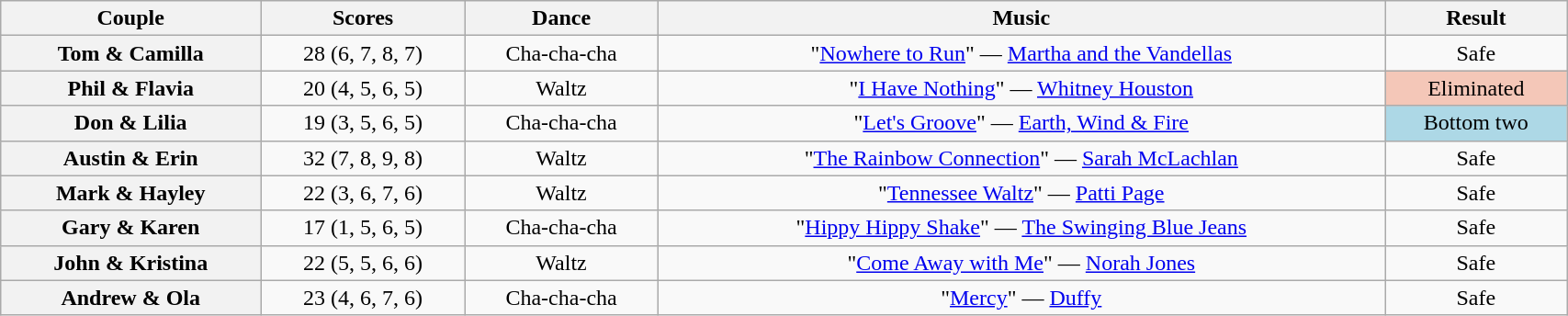<table class="wikitable sortable" style="text-align:center; width:90%">
<tr>
<th scope="col">Couple</th>
<th scope="col">Scores</th>
<th scope="col" class="unsortable">Dance</th>
<th scope="col" class="unsortable">Music</th>
<th scope="col" class="unsortable">Result</th>
</tr>
<tr>
<th scope="row">Tom & Camilla</th>
<td>28 (6, 7, 8, 7)</td>
<td>Cha-cha-cha</td>
<td>"<a href='#'>Nowhere to Run</a>" — <a href='#'>Martha and the Vandellas</a></td>
<td>Safe</td>
</tr>
<tr>
<th scope="row">Phil & Flavia</th>
<td>20 (4, 5, 6, 5)</td>
<td>Waltz</td>
<td>"<a href='#'>I Have Nothing</a>" — <a href='#'>Whitney Houston</a></td>
<td bgcolor="f4c7b8">Eliminated</td>
</tr>
<tr>
<th scope="row">Don & Lilia</th>
<td>19 (3, 5, 6, 5)</td>
<td>Cha-cha-cha</td>
<td>"<a href='#'>Let's Groove</a>" — <a href='#'>Earth, Wind & Fire</a></td>
<td bgcolor="lightblue">Bottom two</td>
</tr>
<tr>
<th scope="row">Austin & Erin</th>
<td>32 (7, 8, 9, 8)</td>
<td>Waltz</td>
<td>"<a href='#'>The Rainbow Connection</a>" — <a href='#'>Sarah McLachlan</a></td>
<td>Safe</td>
</tr>
<tr>
<th scope="row">Mark & Hayley</th>
<td>22 (3, 6, 7, 6)</td>
<td>Waltz</td>
<td>"<a href='#'>Tennessee Waltz</a>" — <a href='#'>Patti Page</a></td>
<td>Safe</td>
</tr>
<tr>
<th scope="row">Gary & Karen</th>
<td>17 (1, 5, 6, 5)</td>
<td>Cha-cha-cha</td>
<td>"<a href='#'>Hippy Hippy Shake</a>" — <a href='#'>The Swinging Blue Jeans</a></td>
<td>Safe</td>
</tr>
<tr>
<th scope="row">John & Kristina</th>
<td>22 (5, 5, 6, 6)</td>
<td>Waltz</td>
<td>"<a href='#'>Come Away with Me</a>" — <a href='#'>Norah Jones</a></td>
<td>Safe</td>
</tr>
<tr>
<th scope="row">Andrew & Ola</th>
<td>23 (4, 6, 7, 6)</td>
<td>Cha-cha-cha</td>
<td>"<a href='#'>Mercy</a>" — <a href='#'>Duffy</a></td>
<td>Safe</td>
</tr>
</table>
